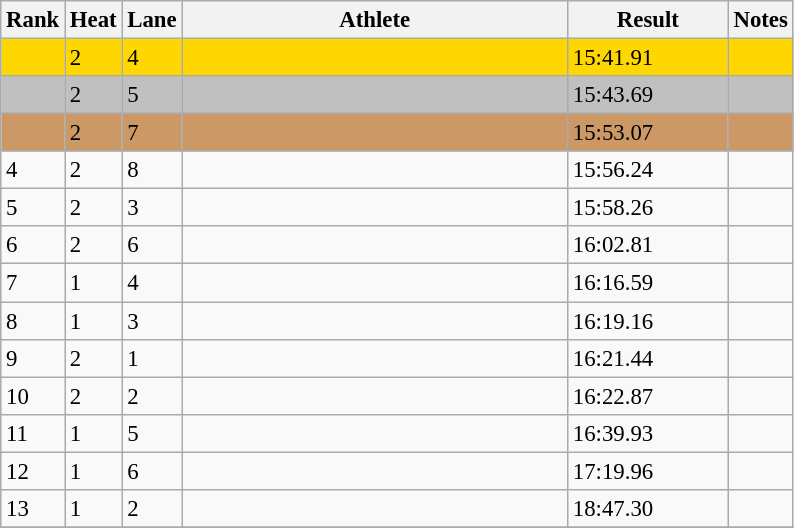<table class="wikitable" style="font-size:95%" style="width:35em;" style="text-align:center">
<tr>
<th>Rank</th>
<th>Heat</th>
<th>Lane</th>
<th width=250>Athlete</th>
<th width=100>Result</th>
<th>Notes</th>
</tr>
<tr bgcolor=gold>
<td></td>
<td>2</td>
<td>4</td>
<td align=left></td>
<td>15:41.91</td>
<td></td>
</tr>
<tr bgcolor=silver>
<td></td>
<td>2</td>
<td>5</td>
<td align=left></td>
<td>15:43.69</td>
<td></td>
</tr>
<tr bgcolor=cc9966>
<td></td>
<td>2</td>
<td>7</td>
<td align=left></td>
<td>15:53.07</td>
<td></td>
</tr>
<tr>
<td>4</td>
<td>2</td>
<td>8</td>
<td align=left></td>
<td>15:56.24</td>
<td></td>
</tr>
<tr>
<td>5</td>
<td>2</td>
<td>3</td>
<td align=left></td>
<td>15:58.26</td>
<td></td>
</tr>
<tr>
<td>6</td>
<td>2</td>
<td>6</td>
<td align=left></td>
<td>16:02.81</td>
<td></td>
</tr>
<tr>
<td>7</td>
<td>1</td>
<td>4</td>
<td align=left></td>
<td>16:16.59</td>
<td></td>
</tr>
<tr>
<td>8</td>
<td>1</td>
<td>3</td>
<td align=left></td>
<td>16:19.16</td>
<td></td>
</tr>
<tr>
<td>9</td>
<td>2</td>
<td>1</td>
<td align=left></td>
<td>16:21.44</td>
<td></td>
</tr>
<tr>
<td>10</td>
<td>2</td>
<td>2</td>
<td align=left></td>
<td>16:22.87</td>
<td></td>
</tr>
<tr>
<td>11</td>
<td>1</td>
<td>5</td>
<td align=left></td>
<td>16:39.93</td>
<td></td>
</tr>
<tr>
<td>12</td>
<td>1</td>
<td>6</td>
<td align=left></td>
<td>17:19.96</td>
<td></td>
</tr>
<tr>
<td>13</td>
<td>1</td>
<td>2</td>
<td align=left></td>
<td>18:47.30</td>
<td></td>
</tr>
<tr>
</tr>
</table>
